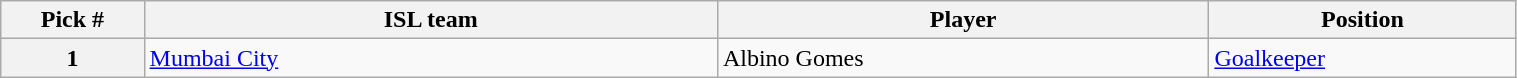<table class="wikitable sortable" style="width:80%">
<tr>
<th width=7%>Pick #</th>
<th width=28%>ISL team</th>
<th width=24%>Player</th>
<th width=15%>Position</th>
</tr>
<tr>
<th>1</th>
<td><a href='#'>Mumbai City</a></td>
<td>Albino Gomes</td>
<td><a href='#'>Goalkeeper</a></td>
</tr>
</table>
